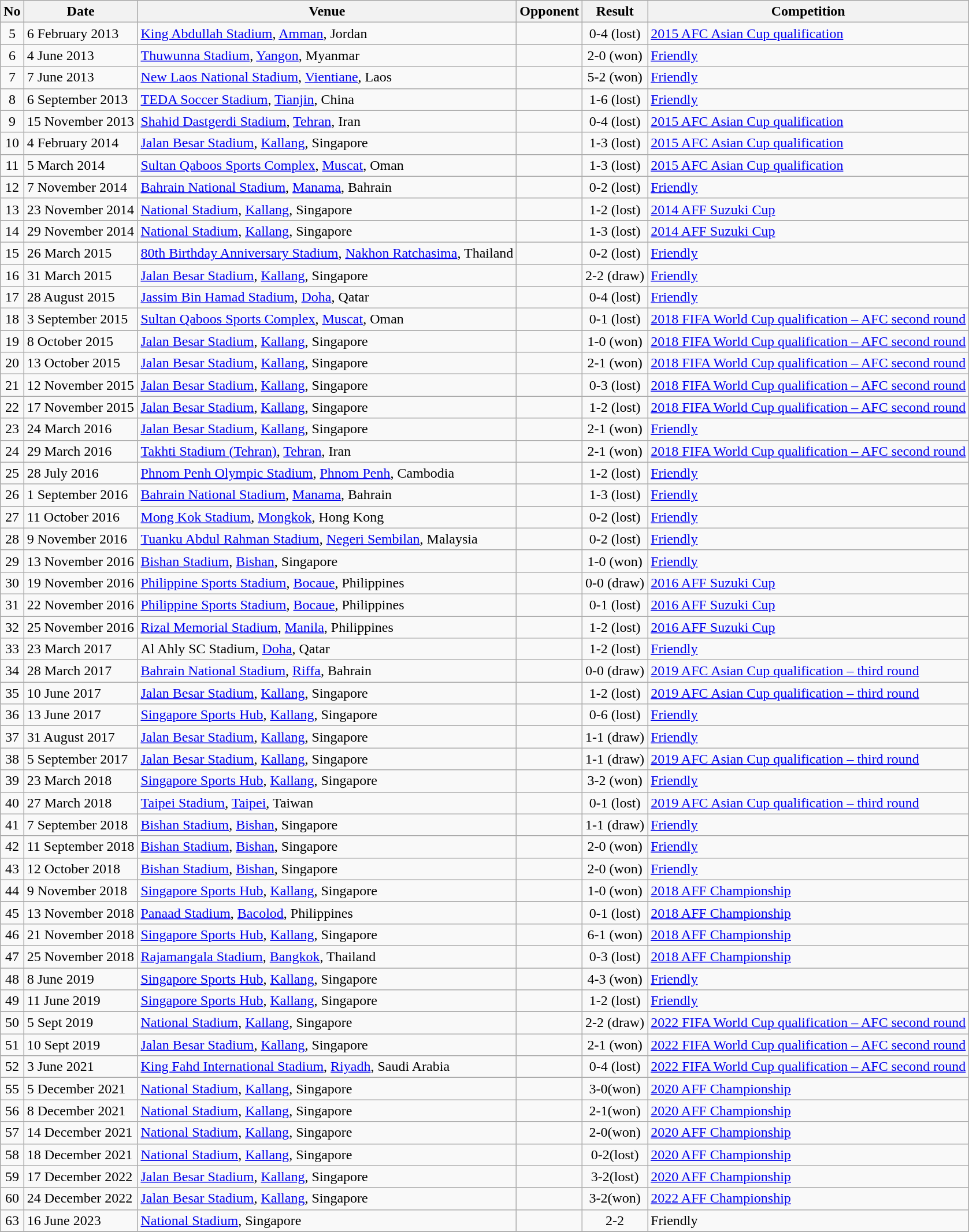<table class="wikitable">
<tr>
<th>No</th>
<th>Date</th>
<th>Venue</th>
<th>Opponent</th>
<th>Result</th>
<th>Competition</th>
</tr>
<tr>
<td align=center>5</td>
<td>6 February 2013</td>
<td><a href='#'>King Abdullah Stadium</a>, <a href='#'>Amman</a>, Jordan</td>
<td></td>
<td align=center>0-4 (lost)</td>
<td><a href='#'>2015 AFC Asian Cup qualification</a></td>
</tr>
<tr>
<td align=center>6</td>
<td>4 June 2013</td>
<td><a href='#'>Thuwunna Stadium</a>, <a href='#'>Yangon</a>, Myanmar</td>
<td></td>
<td align=center>2-0 (won)</td>
<td><a href='#'>Friendly</a></td>
</tr>
<tr>
<td align=center>7</td>
<td>7 June 2013</td>
<td><a href='#'>New Laos National Stadium</a>, <a href='#'>Vientiane</a>, Laos</td>
<td></td>
<td align=center>5-2 (won)</td>
<td><a href='#'>Friendly</a></td>
</tr>
<tr>
<td align=center>8</td>
<td>6 September 2013</td>
<td><a href='#'>TEDA Soccer Stadium</a>, <a href='#'>Tianjin</a>, China</td>
<td></td>
<td align=center>1-6 (lost)</td>
<td><a href='#'>Friendly</a></td>
</tr>
<tr>
<td align=center>9</td>
<td>15 November 2013</td>
<td><a href='#'>Shahid Dastgerdi Stadium</a>, <a href='#'>Tehran</a>, Iran</td>
<td></td>
<td align=center>0-4 (lost)</td>
<td><a href='#'>2015 AFC Asian Cup qualification</a></td>
</tr>
<tr>
<td align=center>10</td>
<td>4 February 2014</td>
<td><a href='#'>Jalan Besar Stadium</a>, <a href='#'>Kallang</a>, Singapore</td>
<td></td>
<td align=center>1-3 (lost)</td>
<td><a href='#'>2015 AFC Asian Cup qualification</a></td>
</tr>
<tr>
<td align=center>11</td>
<td>5 March 2014</td>
<td><a href='#'>Sultan Qaboos Sports Complex</a>, <a href='#'>Muscat</a>, Oman</td>
<td></td>
<td align=center>1-3 (lost)</td>
<td><a href='#'>2015 AFC Asian Cup qualification</a></td>
</tr>
<tr>
<td align=center>12</td>
<td>7 November 2014</td>
<td><a href='#'>Bahrain National Stadium</a>, <a href='#'>Manama</a>, Bahrain</td>
<td></td>
<td align=center>0-2 (lost)</td>
<td><a href='#'>Friendly</a></td>
</tr>
<tr>
<td align=center>13</td>
<td>23 November 2014</td>
<td><a href='#'>National Stadium</a>, <a href='#'>Kallang</a>, Singapore</td>
<td></td>
<td align=center>1-2 (lost)</td>
<td><a href='#'>2014 AFF Suzuki Cup</a></td>
</tr>
<tr>
<td align=center>14</td>
<td>29 November 2014</td>
<td><a href='#'>National Stadium</a>, <a href='#'>Kallang</a>, Singapore</td>
<td></td>
<td align=center>1-3 (lost)</td>
<td><a href='#'>2014 AFF Suzuki Cup</a></td>
</tr>
<tr>
<td align=center>15</td>
<td>26 March 2015</td>
<td><a href='#'>80th Birthday Anniversary Stadium</a>, <a href='#'>Nakhon Ratchasima</a>, Thailand</td>
<td></td>
<td align=center>0-2 (lost)</td>
<td><a href='#'>Friendly</a></td>
</tr>
<tr>
<td align=center>16</td>
<td>31 March 2015</td>
<td><a href='#'>Jalan Besar Stadium</a>, <a href='#'>Kallang</a>, Singapore</td>
<td></td>
<td align=center>2-2 (draw)</td>
<td><a href='#'>Friendly</a></td>
</tr>
<tr>
<td align=center>17</td>
<td>28 August 2015</td>
<td><a href='#'>Jassim Bin Hamad Stadium</a>, <a href='#'>Doha</a>, Qatar</td>
<td></td>
<td align=center>0-4 (lost)</td>
<td><a href='#'>Friendly</a></td>
</tr>
<tr>
<td align=center>18</td>
<td>3 September 2015</td>
<td><a href='#'>Sultan Qaboos Sports Complex</a>, <a href='#'>Muscat</a>, Oman</td>
<td></td>
<td align=center>0-1 (lost)</td>
<td><a href='#'>2018 FIFA World Cup qualification – AFC second round</a></td>
</tr>
<tr>
<td align=center>19</td>
<td>8 October 2015</td>
<td><a href='#'>Jalan Besar Stadium</a>, <a href='#'>Kallang</a>, Singapore</td>
<td></td>
<td align=center>1-0 (won)</td>
<td><a href='#'>2018 FIFA World Cup qualification – AFC second round</a></td>
</tr>
<tr>
<td align=center>20</td>
<td>13 October 2015</td>
<td><a href='#'>Jalan Besar Stadium</a>, <a href='#'>Kallang</a>, Singapore</td>
<td></td>
<td align=center>2-1 (won)</td>
<td><a href='#'>2018 FIFA World Cup qualification – AFC second round</a></td>
</tr>
<tr>
<td align=center>21</td>
<td>12 November 2015</td>
<td><a href='#'>Jalan Besar Stadium</a>, <a href='#'>Kallang</a>, Singapore</td>
<td></td>
<td align=center>0-3 (lost)</td>
<td><a href='#'>2018 FIFA World Cup qualification – AFC second round</a></td>
</tr>
<tr>
<td align=center>22</td>
<td>17 November 2015</td>
<td><a href='#'>Jalan Besar Stadium</a>, <a href='#'>Kallang</a>, Singapore</td>
<td></td>
<td align=center>1-2 (lost)</td>
<td><a href='#'>2018 FIFA World Cup qualification – AFC second round</a></td>
</tr>
<tr>
<td align=center>23</td>
<td>24 March 2016</td>
<td><a href='#'>Jalan Besar Stadium</a>, <a href='#'>Kallang</a>, Singapore</td>
<td></td>
<td align=center>2-1 (won)</td>
<td><a href='#'>Friendly</a></td>
</tr>
<tr>
<td align=center>24</td>
<td>29 March 2016</td>
<td><a href='#'>Takhti Stadium (Tehran)</a>, <a href='#'>Tehran</a>, Iran</td>
<td></td>
<td align=center>2-1 (won)</td>
<td><a href='#'>2018 FIFA World Cup qualification – AFC second round</a></td>
</tr>
<tr>
<td align=center>25</td>
<td>28 July 2016</td>
<td><a href='#'>Phnom Penh Olympic Stadium</a>, <a href='#'>Phnom Penh</a>, Cambodia</td>
<td></td>
<td align=center>1-2 (lost)</td>
<td><a href='#'>Friendly</a></td>
</tr>
<tr>
<td align=center>26</td>
<td>1 September 2016</td>
<td><a href='#'>Bahrain National Stadium</a>, <a href='#'>Manama</a>, Bahrain</td>
<td></td>
<td align=center>1-3 (lost)</td>
<td><a href='#'>Friendly</a></td>
</tr>
<tr>
<td align=center>27</td>
<td>11 October 2016</td>
<td><a href='#'>Mong Kok Stadium</a>, <a href='#'>Mongkok</a>, Hong Kong</td>
<td></td>
<td align=center>0-2 (lost)</td>
<td><a href='#'>Friendly</a></td>
</tr>
<tr>
<td align=center>28</td>
<td>9 November 2016</td>
<td><a href='#'>Tuanku Abdul Rahman Stadium</a>, <a href='#'>Negeri Sembilan</a>, Malaysia</td>
<td></td>
<td align=center>0-2 (lost)</td>
<td><a href='#'>Friendly</a></td>
</tr>
<tr>
<td align=center>29</td>
<td>13 November 2016</td>
<td><a href='#'>Bishan Stadium</a>, <a href='#'>Bishan</a>, Singapore</td>
<td></td>
<td align=center>1-0 (won)</td>
<td><a href='#'>Friendly</a></td>
</tr>
<tr>
<td align=center>30</td>
<td>19 November 2016</td>
<td><a href='#'>Philippine Sports Stadium</a>, <a href='#'>Bocaue</a>, Philippines</td>
<td></td>
<td align=center>0-0 (draw)</td>
<td><a href='#'>2016 AFF Suzuki Cup</a></td>
</tr>
<tr>
<td align=center>31</td>
<td>22 November 2016</td>
<td><a href='#'>Philippine Sports Stadium</a>, <a href='#'>Bocaue</a>, Philippines</td>
<td></td>
<td align=center>0-1 (lost)</td>
<td><a href='#'>2016 AFF Suzuki Cup</a></td>
</tr>
<tr>
<td align=center>32</td>
<td>25 November 2016</td>
<td><a href='#'>Rizal Memorial Stadium</a>, <a href='#'>Manila</a>, Philippines</td>
<td></td>
<td align=center>1-2 (lost)</td>
<td><a href='#'>2016 AFF Suzuki Cup</a></td>
</tr>
<tr>
<td align=center>33</td>
<td>23 March 2017</td>
<td>Al Ahly SC Stadium, <a href='#'>Doha</a>, Qatar</td>
<td></td>
<td align=center>1-2 (lost)</td>
<td><a href='#'>Friendly</a></td>
</tr>
<tr>
<td align=center>34</td>
<td>28 March 2017</td>
<td><a href='#'>Bahrain National Stadium</a>, <a href='#'>Riffa</a>, Bahrain</td>
<td></td>
<td align=center>0-0 (draw)</td>
<td><a href='#'>2019 AFC Asian Cup qualification – third round</a></td>
</tr>
<tr>
<td align=center>35</td>
<td>10 June 2017</td>
<td><a href='#'>Jalan Besar Stadium</a>, <a href='#'>Kallang</a>, Singapore</td>
<td></td>
<td align=center>1-2 (lost)</td>
<td><a href='#'>2019 AFC Asian Cup qualification – third round</a></td>
</tr>
<tr>
<td align=center>36</td>
<td>13 June 2017</td>
<td><a href='#'>Singapore Sports Hub</a>, <a href='#'>Kallang</a>, Singapore</td>
<td></td>
<td align=center>0-6 (lost)</td>
<td><a href='#'>Friendly</a></td>
</tr>
<tr>
<td align=center>37</td>
<td>31 August 2017</td>
<td><a href='#'>Jalan Besar Stadium</a>, <a href='#'>Kallang</a>, Singapore</td>
<td></td>
<td align=center>1-1 (draw)</td>
<td><a href='#'>Friendly</a></td>
</tr>
<tr>
<td align=center>38</td>
<td>5 September 2017</td>
<td><a href='#'>Jalan Besar Stadium</a>, <a href='#'>Kallang</a>, Singapore</td>
<td></td>
<td align=center>1-1 (draw)</td>
<td><a href='#'>2019 AFC Asian Cup qualification – third round</a></td>
</tr>
<tr>
<td align=center>39</td>
<td>23 March 2018</td>
<td><a href='#'>Singapore Sports Hub</a>, <a href='#'>Kallang</a>, Singapore</td>
<td></td>
<td align=center>3-2 (won)</td>
<td><a href='#'>Friendly</a></td>
</tr>
<tr>
<td align=center>40</td>
<td>27 March 2018</td>
<td><a href='#'>Taipei Stadium</a>, <a href='#'>Taipei</a>, Taiwan</td>
<td></td>
<td align=center>0-1 (lost)</td>
<td><a href='#'>2019 AFC Asian Cup qualification – third round</a></td>
</tr>
<tr>
<td align=center>41</td>
<td>7 September 2018</td>
<td><a href='#'>Bishan Stadium</a>, <a href='#'>Bishan</a>, Singapore</td>
<td></td>
<td align=center>1-1 (draw)</td>
<td><a href='#'>Friendly</a></td>
</tr>
<tr>
<td align=center>42</td>
<td>11 September 2018</td>
<td><a href='#'>Bishan Stadium</a>, <a href='#'>Bishan</a>, Singapore</td>
<td></td>
<td align=center>2-0 (won)</td>
<td><a href='#'>Friendly</a></td>
</tr>
<tr>
<td align=center>43</td>
<td>12 October 2018</td>
<td><a href='#'>Bishan Stadium</a>, <a href='#'>Bishan</a>, Singapore</td>
<td></td>
<td align=center>2-0 (won)</td>
<td><a href='#'>Friendly</a></td>
</tr>
<tr>
<td align=center>44</td>
<td>9 November 2018</td>
<td><a href='#'>Singapore Sports Hub</a>, <a href='#'>Kallang</a>, Singapore</td>
<td></td>
<td align=center>1-0 (won)</td>
<td><a href='#'>2018 AFF Championship</a></td>
</tr>
<tr>
<td align=center>45</td>
<td>13 November 2018</td>
<td><a href='#'>Panaad Stadium</a>, <a href='#'>Bacolod</a>, Philippines</td>
<td></td>
<td align=center>0-1 (lost)</td>
<td><a href='#'>2018 AFF Championship</a></td>
</tr>
<tr>
<td align=center>46</td>
<td>21 November 2018</td>
<td><a href='#'>Singapore Sports Hub</a>, <a href='#'>Kallang</a>, Singapore</td>
<td></td>
<td align=center>6-1 (won)</td>
<td><a href='#'>2018 AFF Championship</a></td>
</tr>
<tr>
<td align=center>47</td>
<td>25 November 2018</td>
<td><a href='#'>Rajamangala Stadium</a>, <a href='#'>Bangkok</a>, Thailand</td>
<td></td>
<td align=center>0-3 (lost)</td>
<td><a href='#'>2018 AFF Championship</a></td>
</tr>
<tr>
<td align=center>48</td>
<td>8 June 2019</td>
<td><a href='#'>Singapore Sports Hub</a>, <a href='#'>Kallang</a>, Singapore</td>
<td></td>
<td align=center>4-3 (won)</td>
<td><a href='#'>Friendly</a></td>
</tr>
<tr>
<td align=center>49</td>
<td>11 June 2019</td>
<td><a href='#'>Singapore Sports Hub</a>, <a href='#'>Kallang</a>, Singapore</td>
<td></td>
<td align=center>1-2 (lost)</td>
<td><a href='#'>Friendly</a></td>
</tr>
<tr>
<td align=center>50</td>
<td>5 Sept 2019</td>
<td><a href='#'>National Stadium</a>, <a href='#'>Kallang</a>, Singapore</td>
<td></td>
<td align=center>2-2 (draw)</td>
<td><a href='#'>2022 FIFA World Cup qualification – AFC second round</a></td>
</tr>
<tr>
<td align=center>51</td>
<td>10 Sept 2019</td>
<td><a href='#'>Jalan Besar Stadium</a>, <a href='#'>Kallang</a>, Singapore</td>
<td></td>
<td align=center>2-1 (won)</td>
<td><a href='#'>2022 FIFA World Cup qualification – AFC second round</a></td>
</tr>
<tr>
<td align=center>52</td>
<td>3 June 2021</td>
<td><a href='#'>King Fahd International Stadium</a>, <a href='#'>Riyadh</a>, Saudi Arabia</td>
<td></td>
<td align=center>0-4 (lost)</td>
<td><a href='#'>2022 FIFA World Cup qualification – AFC second round</a></td>
</tr>
<tr>
<td align=center>55</td>
<td>5 December 2021</td>
<td><a href='#'>National Stadium</a>, <a href='#'>Kallang</a>, Singapore</td>
<td></td>
<td align=center>3-0(won)</td>
<td><a href='#'>2020 AFF Championship</a></td>
</tr>
<tr>
<td align=center>56</td>
<td>8 December 2021</td>
<td><a href='#'>National Stadium</a>, <a href='#'>Kallang</a>, Singapore</td>
<td></td>
<td align=center>2-1(won)</td>
<td><a href='#'>2020 AFF Championship</a></td>
</tr>
<tr>
<td align=center>57</td>
<td>14 December 2021</td>
<td><a href='#'>National Stadium</a>, <a href='#'>Kallang</a>, Singapore</td>
<td></td>
<td align=center>2-0(won)</td>
<td><a href='#'>2020 AFF Championship</a></td>
</tr>
<tr>
<td align=center>58</td>
<td>18 December 2021</td>
<td><a href='#'>National Stadium</a>, <a href='#'>Kallang</a>, Singapore</td>
<td></td>
<td align=center>0-2(lost)</td>
<td><a href='#'>2020 AFF Championship</a></td>
</tr>
<tr>
<td align=center>59</td>
<td>17 December 2022</td>
<td><a href='#'>Jalan Besar Stadium</a>, <a href='#'>Kallang</a>, Singapore</td>
<td></td>
<td align=center>3-2(lost)</td>
<td><a href='#'>2020 AFF Championship</a></td>
</tr>
<tr>
<td align=center>60</td>
<td>24 December 2022</td>
<td><a href='#'>Jalan Besar Stadium</a>, <a href='#'>Kallang</a>, Singapore</td>
<td></td>
<td align=center>3-2(won)</td>
<td><a href='#'>2022 AFF Championship</a></td>
</tr>
<tr>
<td align=center>63</td>
<td>16 June 2023</td>
<td><a href='#'>National Stadium</a>, Singapore</td>
<td></td>
<td align=center>2-2</td>
<td>Friendly</td>
</tr>
<tr>
</tr>
</table>
